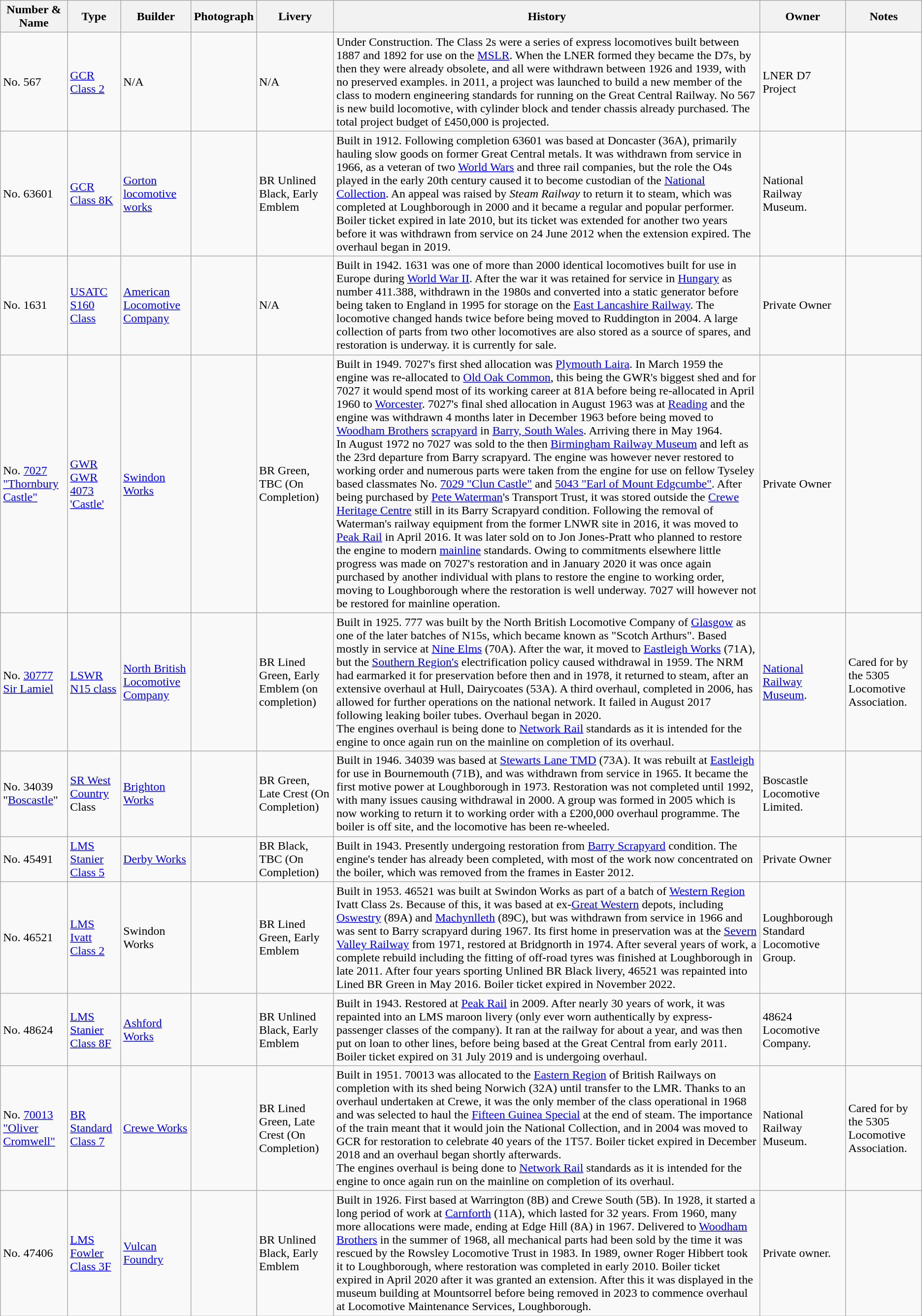<table class="wikitable">
<tr>
<th>Number & Name</th>
<th>Type</th>
<th>Builder</th>
<th>Photograph</th>
<th>Livery</th>
<th>History</th>
<th>Owner</th>
<th>Notes</th>
</tr>
<tr>
<td>No. 567</td>
<td><a href='#'>GCR Class 2</a> </td>
<td>N/A</td>
<td></td>
<td>N/A</td>
<td>Under Construction. The Class 2s were a series of express locomotives built between 1887 and 1892 for use on the <a href='#'>MSLR</a>. When the LNER formed they became the D7s, by then they were already obsolete, and all were withdrawn between 1926 and 1939, with no preserved examples. in 2011, a project was launched to build a new member of the class to modern engineering standards for running on the Great Central Railway. No 567 is new build locomotive, with cylinder block and tender chassis already purchased. The total project budget of £450,000 is projected.</td>
<td>LNER D7 Project</td>
<td></td>
</tr>
<tr>
<td>No. 63601</td>
<td><a href='#'>GCR Class 8K</a> </td>
<td><a href='#'>Gorton locomotive works</a></td>
<td></td>
<td>BR Unlined Black, Early Emblem</td>
<td>Built in 1912. Following completion 63601 was based at Doncaster (36A), primarily hauling slow goods on former Great Central metals. It was withdrawn from service in 1966, as a veteran of two <a href='#'>World Wars</a> and three rail companies, but the role the O4s played in the early 20th century caused it to become custodian of the <a href='#'>National Collection</a>. An appeal was raised by <em>Steam Railway</em> to return it to steam, which was completed at Loughborough in 2000 and it became a regular and popular performer. Boiler ticket expired in late 2010, but its ticket was extended for another two years before it was withdrawn from service on 24 June 2012 when the extension expired. The overhaul began in 2019.</td>
<td>National Railway Museum.</td>
<td></td>
</tr>
<tr>
<td>No. 1631</td>
<td><a href='#'>USATC S160 Class</a> </td>
<td><a href='#'>American Locomotive Company</a></td>
<td></td>
<td>N/A</td>
<td>Built in 1942. 1631 was one of more than 2000 identical locomotives built for use in Europe during <a href='#'>World War II</a>. After the war it was retained for service in <a href='#'>Hungary</a> as number 411.388, withdrawn in the 1980s and converted into a static generator before being taken to England in 1995 for storage on the <a href='#'>East Lancashire Railway</a>. The locomotive changed hands twice before being moved to Ruddington in 2004. A large collection of parts from two other locomotives are also stored as a source of spares, and restoration is underway. it is currently for sale.</td>
<td>Private Owner</td>
<td></td>
</tr>
<tr>
<td>No. <a href='#'>7027 "Thornbury Castle"</a></td>
<td><a href='#'>GWR</a>  <a href='#'>GWR 4073 'Castle'</a> </td>
<td><a href='#'>Swindon Works</a></td>
<td></td>
<td>BR Green, TBC (On Completion)</td>
<td>Built in 1949. 7027's first shed allocation was <a href='#'>Plymouth Laira</a>. In March 1959 the engine was re-allocated to <a href='#'>Old Oak Common</a>, this being the GWR's biggest shed and for 7027 it would spend most of its working career at 81A before being re-allocated in April 1960 to <a href='#'>Worcester</a>. 7027's final shed allocation in August 1963 was at <a href='#'>Reading</a> and the engine was withdrawn 4 months later in December 1963 before being moved to <a href='#'>Woodham Brothers</a> <a href='#'>scrapyard</a> in <a href='#'>Barry, South Wales</a>. Arriving there in May 1964.<br>In August 1972 no 7027 was sold to the then <a href='#'>Birmingham Railway Museum</a> and left as the 23rd departure from Barry scrapyard. The engine was however never restored to working order and numerous parts were taken from the engine for use on fellow Tyseley based classmates No. <a href='#'>7029 "Clun Castle"</a> and <a href='#'>5043 "Earl of Mount Edgcumbe"</a>. After being purchased by <a href='#'>Pete Waterman</a>'s Transport Trust, it was stored outside the <a href='#'>Crewe Heritage Centre</a> still in its Barry Scrapyard condition. Following the removal of Waterman's railway equipment from the former LNWR site in 2016, it was moved to <a href='#'>Peak Rail</a> in April 2016. It was later sold on to Jon Jones-Pratt who planned to restore the engine to modern <a href='#'>mainline</a> standards. Owing to commitments elsewhere little progress was made on 7027's restoration and in January 2020 it was once again purchased by another individual with plans to restore the engine to working order, moving to Loughborough where the restoration is well underway. 7027 will however not be restored for mainline operation.</td>
<td>Private Owner</td>
<td></td>
</tr>
<tr>
<td>No. <a href='#'>30777 Sir Lamiel</a></td>
<td><a href='#'>LSWR N15 class</a> </td>
<td><a href='#'>North British Locomotive Company</a></td>
<td></td>
<td>BR Lined Green, Early Emblem (on completion)</td>
<td>Built in 1925. 777 was built by the North British Locomotive Company of <a href='#'>Glasgow</a> as one of the later batches of N15s, which became known as "Scotch Arthurs". Based mostly in service at <a href='#'>Nine Elms</a> (70A). After the war, it moved to <a href='#'>Eastleigh Works</a> (71A), but the <a href='#'>Southern Region's</a> electrification policy caused withdrawal in 1959. The NRM had earmarked it for preservation before then and in 1978, it returned to steam, after an extensive overhaul at Hull, Dairycoates (53A). A third overhaul, completed in 2006, has allowed for further operations on the national network. It failed in August 2017 following leaking boiler tubes. Overhaul began in 2020.<br>The engines overhaul is being done to <a href='#'>Network Rail</a> standards as it is intended for the engine to once again run on the mainline on completion of its overhaul.</td>
<td><a href='#'>National Railway Museum</a>.</td>
<td>Cared for by the 5305 Locomotive Association.</td>
</tr>
<tr>
<td>No. 34039 "<a href='#'>Boscastle</a>"</td>
<td><a href='#'>SR West Country</a> Class </td>
<td><a href='#'>Brighton Works</a></td>
<td></td>
<td>BR Green, Late Crest (On Completion)</td>
<td>Built in 1946. 34039 was based at <a href='#'>Stewarts Lane TMD</a> (73A). It was rebuilt at <a href='#'>Eastleigh</a> for use in Bournemouth (71B), and was withdrawn from service in 1965. It became the first motive power at Loughborough in 1973. Restoration was not completed until 1992, with many issues causing withdrawal in 2000. A group was formed in 2005 which is now working to return it to working order with a £200,000 overhaul programme. The boiler is off site, and the locomotive has been re-wheeled.</td>
<td>Boscastle Locomotive Limited.</td>
<td></td>
</tr>
<tr>
<td>No. 45491</td>
<td><a href='#'>LMS Stanier Class 5</a> </td>
<td><a href='#'>Derby Works</a></td>
<td></td>
<td>BR Black, TBC (On Completion)</td>
<td>Built in 1943. Presently undergoing restoration from <a href='#'>Barry Scrapyard</a> condition. The engine's tender has already been completed, with most of the work now concentrated on the boiler, which was removed from the frames in Easter 2012.</td>
<td>Private Owner</td>
<td></td>
</tr>
<tr>
<td>No. 46521</td>
<td><a href='#'>LMS Ivatt Class 2</a> </td>
<td>Swindon Works</td>
<td></td>
<td>BR Lined Green, Early Emblem</td>
<td>Built in 1953. 46521 was built at Swindon Works as part of a batch of <a href='#'>Western Region</a> Ivatt Class 2s. Because of this, it was based at ex-<a href='#'>Great Western</a> depots, including <a href='#'>Oswestry</a> (89A) and <a href='#'>Machynlleth</a> (89C), but was withdrawn from service in 1966 and was sent to Barry scrapyard during 1967. Its first home in preservation was at the <a href='#'>Severn Valley Railway</a> from 1971, restored at Bridgnorth in 1974. After several years of work, a complete rebuild including the fitting of off-road tyres was finished at Loughborough in late 2011. After four years sporting Unlined BR Black livery, 46521 was repainted into Lined BR Green in May 2016. Boiler ticket expired in November 2022.</td>
<td>Loughborough Standard Locomotive Group.</td>
<td></td>
</tr>
<tr>
<td>No. 48624</td>
<td><a href='#'>LMS Stanier Class 8F</a> </td>
<td><a href='#'>Ashford Works</a></td>
<td></td>
<td>BR Unlined Black, Early Emblem</td>
<td>Built in 1943. Restored at <a href='#'>Peak Rail</a> in 2009. After nearly 30 years of work, it was repainted into an LMS maroon livery (only ever worn authentically by express-passenger classes of the company). It ran at the railway for about a year, and was then put on loan to other lines, before being based at the Great Central from early 2011. Boiler ticket expired on 31 July 2019 and is undergoing overhaul.</td>
<td>48624 Locomotive Company.</td>
<td></td>
</tr>
<tr>
<td>No. <a href='#'>70013 "Oliver Cromwell"</a></td>
<td><a href='#'>BR Standard Class 7</a> </td>
<td><a href='#'>Crewe Works</a></td>
<td></td>
<td>BR Lined Green, Late Crest (On Completion)</td>
<td>Built in 1951. 70013 was allocated to the <a href='#'>Eastern Region</a> of British Railways on completion with its shed being Norwich (32A) until transfer to the LMR. Thanks to an overhaul undertaken at Crewe, it was the only member of the class operational in 1968 and was selected to haul the <a href='#'>Fifteen Guinea Special</a> at the end of steam. The importance of the train meant that it would join the National Collection, and in 2004 was moved to GCR for restoration to celebrate 40 years of the 1T57. Boiler ticket expired in December 2018 and an overhaul began shortly afterwards.<br>The engines overhaul is being done to <a href='#'>Network Rail</a> standards as it is intended for the engine to once again run on the mainline on completion of its overhaul.</td>
<td>National Railway Museum.</td>
<td>Cared for by the 5305 Locomotive Association.</td>
</tr>
<tr>
<td>No. 47406</td>
<td><a href='#'>LMS Fowler Class 3F</a> </td>
<td><a href='#'>Vulcan Foundry</a></td>
<td></td>
<td>BR Unlined Black, Early Emblem</td>
<td>Built in 1926. First based at Warrington (8B) and Crewe South (5B). In 1928, it started a long period of work at <a href='#'>Carnforth</a> (11A), which lasted for 32 years. From 1960, many more allocations were made, ending at Edge Hill (8A) in 1967. Delivered to <a href='#'>Woodham Brothers</a> in the summer of 1968, all mechanical parts had been sold by the time it was rescued by the Rowsley Locomotive Trust in 1983. In 1989, owner Roger Hibbert took it to Loughborough, where restoration was completed in early 2010. Boiler ticket expired in April 2020 after it was granted an extension. After this it was displayed in the museum building at Mountsorrel before being removed in 2023 to commence overhaul at Locomotive Maintenance Services, Loughborough.</td>
<td>Private owner.</td>
<td></td>
</tr>
</table>
